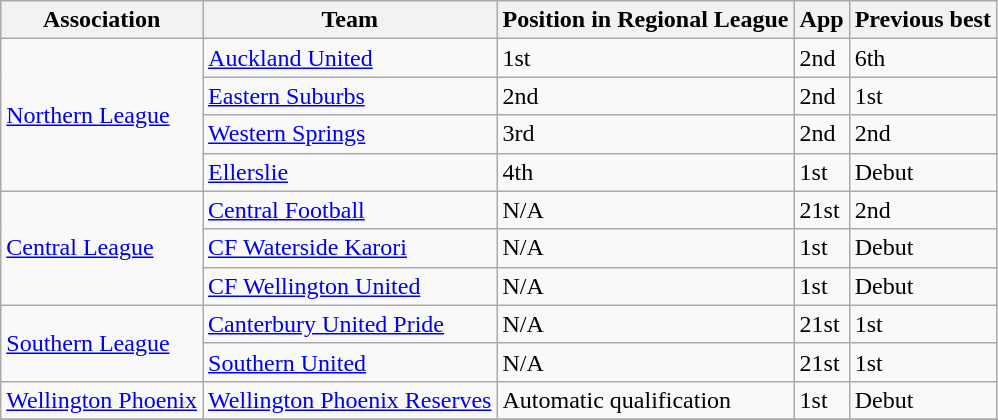<table class="wikitable">
<tr>
<th>Association</th>
<th>Team</th>
<th>Position in Regional League</th>
<th>App </th>
<th>Previous best </th>
</tr>
<tr>
<td rowspan=4><a href='#'>Northern League</a> </td>
<td><a href='#'>Auckland United</a></td>
<td>1st</td>
<td>2nd </td>
<td>6th </td>
</tr>
<tr>
<td><a href='#'>Eastern Suburbs</a></td>
<td>2nd</td>
<td>2nd </td>
<td>1st </td>
</tr>
<tr>
<td><a href='#'>Western Springs</a></td>
<td>3rd</td>
<td>2nd </td>
<td>2nd </td>
</tr>
<tr>
<td><a href='#'>Ellerslie</a></td>
<td>4th</td>
<td>1st</td>
<td>Debut</td>
</tr>
<tr>
<td rowspan=3><a href='#'>Central League</a> </td>
<td><a href='#'>Central Football</a></td>
<td>N/A</td>
<td>21st </td>
<td>2nd </td>
</tr>
<tr>
<td><a href='#'>CF Waterside Karori</a></td>
<td>N/A</td>
<td>1st</td>
<td>Debut</td>
</tr>
<tr>
<td><a href='#'>CF Wellington United</a></td>
<td>N/A</td>
<td>1st</td>
<td>Debut</td>
</tr>
<tr>
<td rowspan=2><a href='#'>Southern League</a> </td>
<td><a href='#'>Canterbury United Pride</a></td>
<td>N/A</td>
<td>21st </td>
<td>1st </td>
</tr>
<tr>
<td><a href='#'>Southern United</a></td>
<td>N/A</td>
<td>21st </td>
<td>1st </td>
</tr>
<tr>
<td><a href='#'>Wellington Phoenix</a> </td>
<td><a href='#'>Wellington Phoenix Reserves</a></td>
<td>Automatic qualification</td>
<td>1st</td>
<td>Debut</td>
</tr>
<tr>
</tr>
</table>
